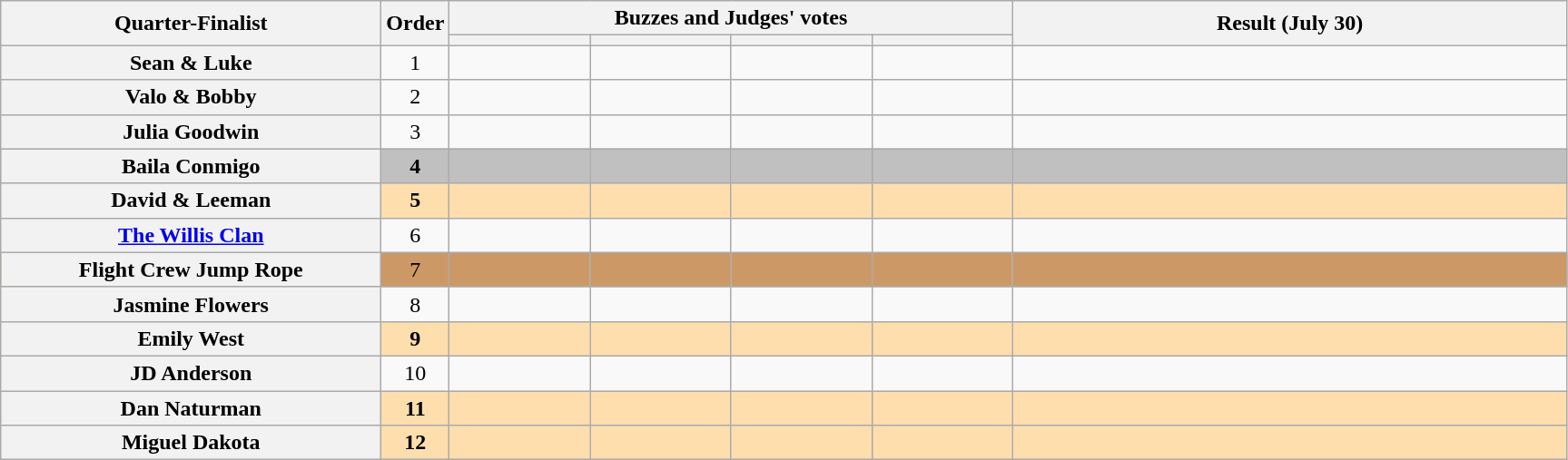<table class="wikitable plainrowheaders sortable" style="text-align:center;">
<tr>
<th scope="col" rowspan="2" class="unsortable" style="width:17em;">Quarter-Finalist</th>
<th scope="col" rowspan="2" style="width:1em;">Order</th>
<th scope="col" colspan="4" class="unsortable" style="width:24em;">Buzzes and Judges' votes</th>
<th scope="col" rowspan="2" style="width:25em;">Result (July 30)</th>
</tr>
<tr>
<th scope="col" class="unsortable" style="width:6em;"></th>
<th scope="col" class="unsortable" style="width:6em;"></th>
<th scope="col" class="unsortable" style="width:6em;"></th>
<th scope="col" class="unsortable" style="width:6em;"></th>
</tr>
<tr>
<th scope="row">Sean & Luke</th>
<td>1</td>
<td style="text-align:center;"></td>
<td style="text-align:center;"></td>
<td style="text-align:center;"></td>
<td style="text-align:center;"></td>
<td></td>
</tr>
<tr>
<th scope="row">Valo & Bobby</th>
<td>2</td>
<td style="text-align:center;"></td>
<td style="text-align:center;"></td>
<td style="text-align:center;"></td>
<td style="text-align:center;"></td>
<td></td>
</tr>
<tr>
<th scope="row">Julia Goodwin</th>
<td>3</td>
<td style="text-align:center;"></td>
<td style="text-align:center;"></td>
<td style="text-align:center;"></td>
<td style="text-align:center;"></td>
<td></td>
</tr>
<tr style="background:silver">
<th scope="row"><strong>Baila Conmigo</strong></th>
<td><strong>4</strong></td>
<td style="text-align:center;"></td>
<td style="text-align:center;"></td>
<td style="text-align:center;"></td>
<td style="text-align:center;"></td>
<td><strong></strong></td>
</tr>
<tr style="background:NavajoWhite">
<th scope="row"><strong>David & Leeman</strong></th>
<td><strong>5</strong></td>
<td style="text-align:center;"></td>
<td style="text-align:center;"></td>
<td style="text-align:center;"></td>
<td style="text-align:center;"></td>
<td><strong></strong></td>
</tr>
<tr>
<th scope="row"><a href='#'>The Willis Clan</a></th>
<td>6</td>
<td style="text-align:center;"></td>
<td style="text-align:center;"></td>
<td style="text-align:center;"></td>
<td style="text-align:center;"></td>
<td></td>
</tr>
<tr style="background:#c96">
<th scope="row">Flight Crew Jump Rope </th>
<td>7</td>
<td style="text-align:center;"></td>
<td style="text-align:center;"></td>
<td style="text-align:center;"></td>
<td style="text-align:center;"></td>
<td></td>
</tr>
<tr>
<th scope="row">Jasmine Flowers</th>
<td>8</td>
<td style="text-align:center;"></td>
<td style="text-align:center;"></td>
<td style="text-align:center;"></td>
<td style="text-align:center;"></td>
<td></td>
</tr>
<tr style="background:NavajoWhite">
<th scope="row"><strong>Emily West</strong></th>
<td><strong>9</strong></td>
<td style="text-align:center;"></td>
<td style="text-align:center;"></td>
<td style="text-align:center;"></td>
<td style="text-align:center;"></td>
<td><strong></strong></td>
</tr>
<tr>
<th scope="row">JD Anderson</th>
<td>10</td>
<td style="text-align:center;"></td>
<td style="text-align:center;"></td>
<td style="text-align:center;"></td>
<td style="text-align:center;"></td>
<td></td>
</tr>
<tr style="background:NavajoWhite">
<th scope="row"><strong>Dan Naturman</strong></th>
<td><strong>11</strong></td>
<td style="text-align:center;"></td>
<td style="text-align:center;"></td>
<td style="text-align:center;"></td>
<td style="text-align:center;"></td>
<td><strong></strong></td>
</tr>
<tr style="background:NavajoWhite">
<th scope="row"><strong>Miguel Dakota</strong></th>
<td><strong>12</strong></td>
<td style="text-align:center;"></td>
<td style="text-align:center;"></td>
<td style="text-align:center;"></td>
<td style="text-align:center;"></td>
<td><strong></strong></td>
</tr>
</table>
